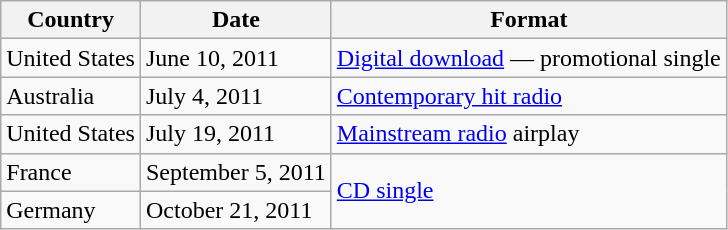<table class="wikitable plainrowheaders">
<tr>
<th scope="col">Country</th>
<th scope="col">Date</th>
<th scope="col">Format</th>
</tr>
<tr>
<td>United States</td>
<td>June 10, 2011</td>
<td><a href='#'>Digital download</a> — promotional single</td>
</tr>
<tr>
<td>Australia</td>
<td>July 4, 2011</td>
<td><a href='#'>Contemporary hit radio</a></td>
</tr>
<tr>
<td>United States</td>
<td>July 19, 2011</td>
<td><a href='#'>Mainstream radio</a> airplay</td>
</tr>
<tr>
<td>France</td>
<td>September 5, 2011</td>
<td rowspan="2"><a href='#'>CD single</a></td>
</tr>
<tr>
<td>Germany</td>
<td>October 21, 2011</td>
</tr>
</table>
